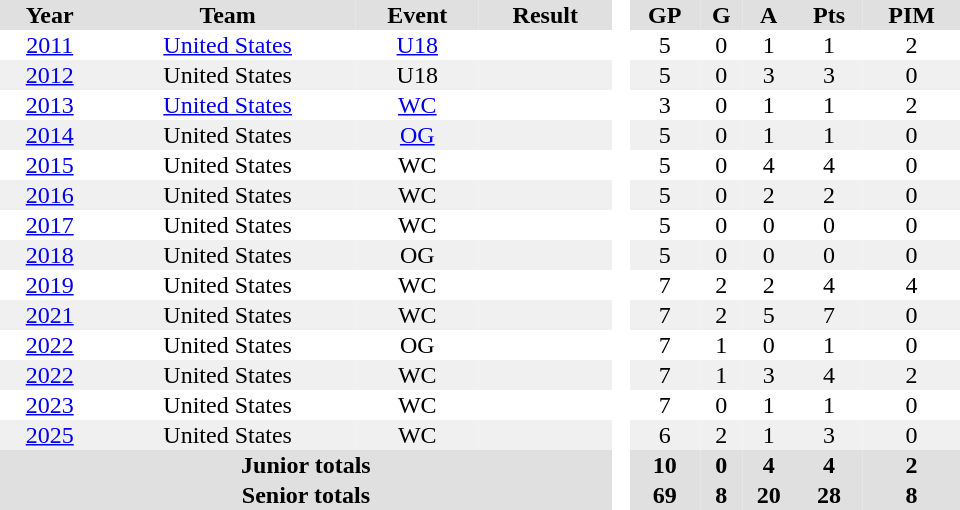<table border="0" cellpadding="1" cellspacing="0" style="text-align:center; width:40em">
<tr ALIGN="centre" bgcolor="#e0e0e0">
<th>Year</th>
<th>Team</th>
<th>Event</th>
<th>Result</th>
<th rowspan="97" bgcolor="#ffffff"> </th>
<th>GP</th>
<th>G</th>
<th>A</th>
<th>Pts</th>
<th>PIM</th>
</tr>
<tr>
<td><a href='#'>2011</a></td>
<td><a href='#'>United States</a></td>
<td><a href='#'>U18</a></td>
<td></td>
<td>5</td>
<td>0</td>
<td>1</td>
<td>1</td>
<td>2</td>
</tr>
<tr bgcolor="#f0f0f0">
<td><a href='#'>2012</a></td>
<td>United States</td>
<td>U18</td>
<td></td>
<td>5</td>
<td>0</td>
<td>3</td>
<td>3</td>
<td>0</td>
</tr>
<tr>
<td><a href='#'>2013</a></td>
<td><a href='#'>United States</a></td>
<td><a href='#'>WC</a></td>
<td></td>
<td>3</td>
<td>0</td>
<td>1</td>
<td>1</td>
<td>2</td>
</tr>
<tr bgcolor="#f0f0f0">
<td><a href='#'>2014</a></td>
<td>United States</td>
<td><a href='#'>OG</a></td>
<td></td>
<td>5</td>
<td>0</td>
<td>1</td>
<td>1</td>
<td>0</td>
</tr>
<tr>
<td><a href='#'>2015</a></td>
<td>United States</td>
<td>WC</td>
<td></td>
<td>5</td>
<td>0</td>
<td>4</td>
<td>4</td>
<td>0</td>
</tr>
<tr bgcolor="#f0f0f0">
<td><a href='#'>2016</a></td>
<td>United States</td>
<td>WC</td>
<td></td>
<td>5</td>
<td>0</td>
<td>2</td>
<td>2</td>
<td>0</td>
</tr>
<tr>
<td><a href='#'>2017</a></td>
<td>United States</td>
<td>WC</td>
<td></td>
<td>5</td>
<td>0</td>
<td>0</td>
<td>0</td>
<td>0</td>
</tr>
<tr bgcolor="#f0f0f0">
<td><a href='#'>2018</a></td>
<td>United States</td>
<td>OG</td>
<td></td>
<td>5</td>
<td>0</td>
<td>0</td>
<td>0</td>
<td>0</td>
</tr>
<tr>
<td><a href='#'>2019</a></td>
<td>United States</td>
<td>WC</td>
<td></td>
<td>7</td>
<td>2</td>
<td>2</td>
<td>4</td>
<td>4</td>
</tr>
<tr bgcolor="#f0f0f0">
<td><a href='#'>2021</a></td>
<td>United States</td>
<td>WC</td>
<td></td>
<td>7</td>
<td>2</td>
<td>5</td>
<td>7</td>
<td>0</td>
</tr>
<tr>
<td><a href='#'>2022</a></td>
<td>United States</td>
<td>OG</td>
<td></td>
<td>7</td>
<td>1</td>
<td>0</td>
<td>1</td>
<td>0</td>
</tr>
<tr bgcolor="#f0f0f0">
<td><a href='#'>2022</a></td>
<td>United States</td>
<td>WC</td>
<td></td>
<td>7</td>
<td>1</td>
<td>3</td>
<td>4</td>
<td>2</td>
</tr>
<tr>
<td><a href='#'>2023</a></td>
<td>United States</td>
<td>WC</td>
<td></td>
<td>7</td>
<td>0</td>
<td>1</td>
<td>1</td>
<td>0</td>
</tr>
<tr bgcolor="#f0f0f0">
<td><a href='#'>2025</a></td>
<td>United States</td>
<td>WC</td>
<td></td>
<td>6</td>
<td>2</td>
<td>1</td>
<td>3</td>
<td>0</td>
</tr>
<tr ALIGN="centre" bgcolor="#e0e0e0">
<th colspan=4>Junior totals</th>
<th>10</th>
<th>0</th>
<th>4</th>
<th>4</th>
<th>2</th>
</tr>
<tr ALIGN="centre" bgcolor="#e0e0e0">
<th colspan=4>Senior totals</th>
<th>69</th>
<th>8</th>
<th>20</th>
<th>28</th>
<th>8</th>
</tr>
</table>
